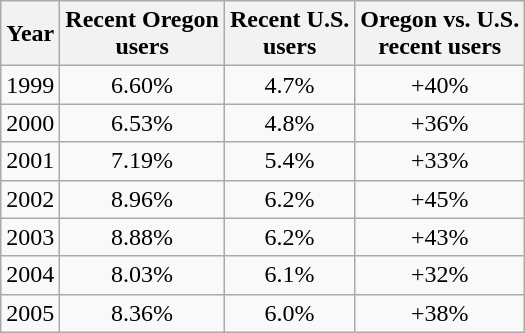<table class="wikitable sortable" style="text-align: center;">
<tr>
<th>Year</th>
<th>Recent Oregon<br>users</th>
<th>Recent U.S.<br>users</th>
<th>Oregon vs. U.S.<br>recent users</th>
</tr>
<tr>
<td>1999</td>
<td>6.60%</td>
<td>4.7%</td>
<td>+40%</td>
</tr>
<tr>
<td>2000</td>
<td>6.53%</td>
<td>4.8%</td>
<td>+36%</td>
</tr>
<tr>
<td>2001</td>
<td>7.19%</td>
<td>5.4%</td>
<td>+33%</td>
</tr>
<tr>
<td>2002</td>
<td>8.96%</td>
<td>6.2%</td>
<td>+45%</td>
</tr>
<tr>
<td>2003</td>
<td>8.88%</td>
<td>6.2%</td>
<td>+43%</td>
</tr>
<tr>
<td>2004</td>
<td>8.03%</td>
<td>6.1%</td>
<td>+32%</td>
</tr>
<tr>
<td>2005</td>
<td>8.36%</td>
<td>6.0%</td>
<td>+38%</td>
</tr>
</table>
